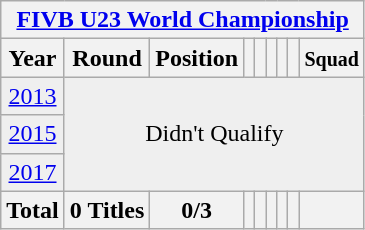<table class="wikitable" style="text-align: center;">
<tr>
<th colspan=9><a href='#'>FIVB U23 World Championship</a></th>
</tr>
<tr>
<th>Year</th>
<th>Round</th>
<th>Position</th>
<th></th>
<th></th>
<th></th>
<th></th>
<th></th>
<th><small>Squad</small></th>
</tr>
<tr bgcolor="efefef">
<td> <a href='#'>2013</a></td>
<td align="center" colspan=9 rowspan=3>Didn't Qualify</td>
</tr>
<tr bgcolor="efefef">
<td> <a href='#'>2015</a></td>
</tr>
<tr bgcolor="efefef">
<td> <a href='#'>2017</a></td>
</tr>
<tr>
<th>Total</th>
<th>0 Titles</th>
<th>0/3</th>
<th></th>
<th></th>
<th></th>
<th></th>
<th></th>
<th></th>
</tr>
</table>
